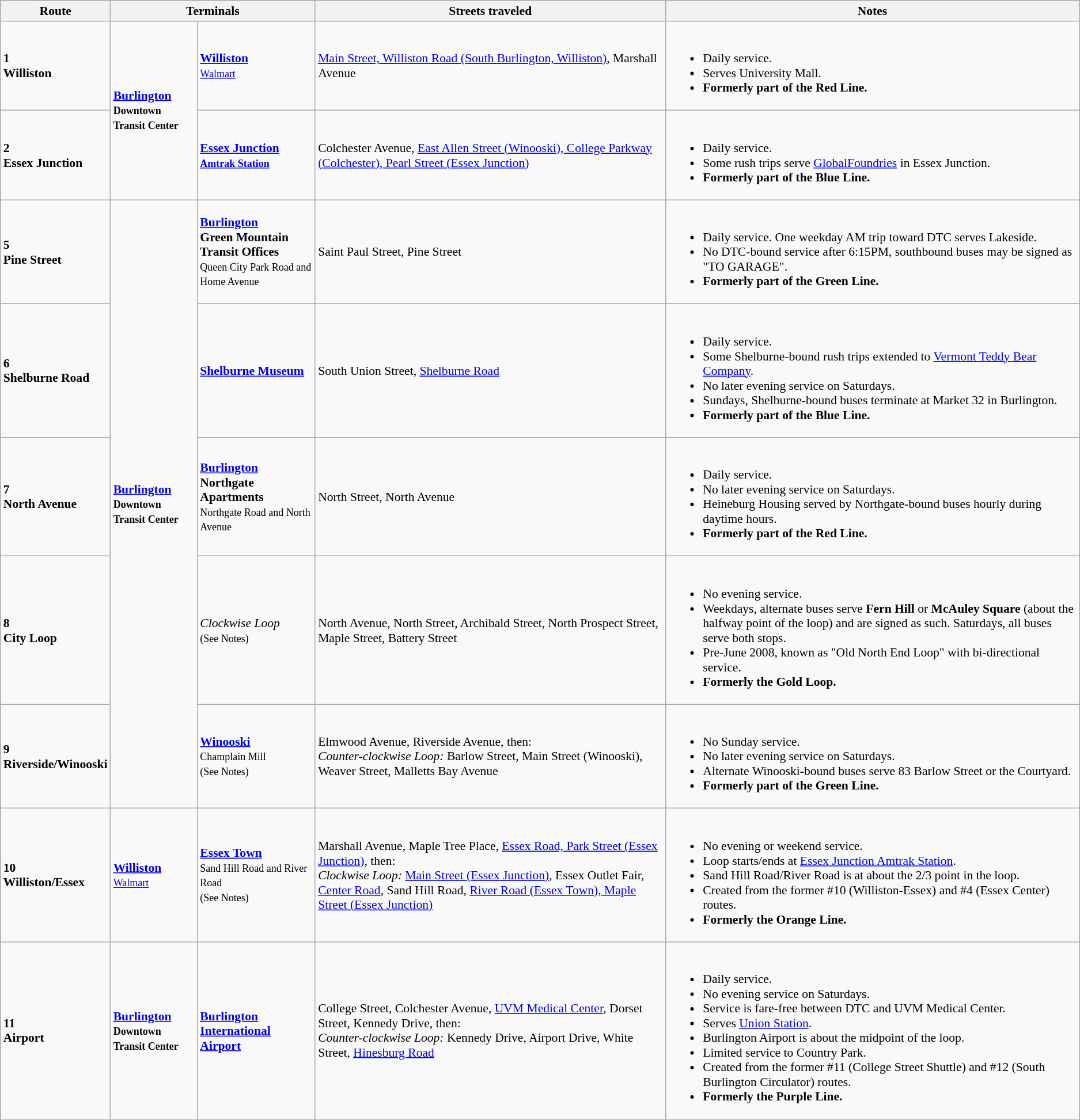<table class=wikitable style="font-size: 90%;" |>
<tr>
<th><strong>Route</strong></th>
<th colspan="2"><strong>Terminals</strong></th>
<th><strong>Streets traveled</strong></th>
<th><strong>Notes</strong></th>
</tr>
<tr>
<td><strong>1</strong><br><strong>Williston</strong></td>
<td rowspan=2><strong><a href='#'>Burlington</a><br><small>Downtown Transit Center</small></strong></td>
<td><strong><a href='#'>Williston</a></strong><br><small><a href='#'>Walmart</a></small></td>
<td><a href='#'>Main Street, Williston Road (South Burlington, Williston)</a>, Marshall Avenue</td>
<td><br><ul><li>Daily service.</li><li>Serves University Mall.</li><li><strong>Formerly part of the Red Line.</strong></li></ul></td>
</tr>
<tr>
<td><strong>2</strong><br><strong>Essex Junction</strong></td>
<td><strong><a href='#'>Essex Junction</a></strong><br><small><strong><a href='#'>Amtrak Station</a></strong></small></td>
<td>Colchester Avenue, <a href='#'>East Allen Street (Winooski), College Parkway (Colchester), Pearl Street (Essex Junction)</a></td>
<td><br><ul><li>Daily service.</li><li>Some rush trips serve <a href='#'>GlobalFoundries</a> in Essex Junction.</li><li><strong>Formerly part of the Blue Line.</strong></li></ul></td>
</tr>
<tr>
<td><strong>5</strong><br><strong>Pine Street</strong></td>
<td rowspan=5><strong><a href='#'>Burlington</a><br><small>Downtown Transit Center</small></strong></td>
<td><strong><a href='#'>Burlington</a></strong><br><strong>Green Mountain Transit Offices</strong><br><small>Queen City Park Road and Home Avenue</small></td>
<td>Saint Paul Street, Pine Street</td>
<td><br><ul><li>Daily service. One weekday AM trip toward DTC serves Lakeside.</li><li>No DTC-bound service after 6:15PM, southbound buses may be signed as "TO GARAGE".</li><li><strong>Formerly part of the Green Line.</strong></li></ul></td>
</tr>
<tr>
<td><strong>6</strong><br><strong>Shelburne Road</strong></td>
<td><strong><a href='#'>Shelburne Museum</a></strong></td>
<td>South Union Street,  <a href='#'>Shelburne Road</a></td>
<td><br><ul><li>Daily service.</li><li>Some Shelburne-bound rush trips extended to <a href='#'>Vermont Teddy Bear Company</a>.</li><li>No later evening service on Saturdays.</li><li>Sundays, Shelburne-bound buses terminate at Market 32 in Burlington.</li><li><strong>Formerly part of the Blue Line.</strong></li></ul></td>
</tr>
<tr>
<td><strong>7</strong><br><strong>North Avenue</strong></td>
<td><strong><a href='#'>Burlington</a><br>Northgate Apartments</strong><br><small>Northgate Road and North Avenue</small></td>
<td>North Street, North Avenue</td>
<td><br><ul><li>Daily service.</li><li>No later evening service on Saturdays.</li><li>Heineburg Housing served by Northgate-bound buses hourly during daytime hours.</li><li><strong>Formerly part of the Red Line.</strong></li></ul></td>
</tr>
<tr>
<td><strong>8</strong><br><strong>City Loop</strong></td>
<td><em>Clockwise Loop</em><br><small>(See Notes)</small></td>
<td>North Avenue, North Street, Archibald Street, North Prospect Street, Maple Street, Battery Street</td>
<td><br><ul><li>No evening service.</li><li>Weekdays, alternate buses serve <strong>Fern Hill</strong> or <strong>McAuley Square</strong> (about the halfway point of the loop) and are signed as such. Saturdays, all buses serve both stops.</li><li>Pre-June 2008, known as "Old North End Loop" with bi-directional service.</li><li><strong>Formerly the Gold Loop.</strong></li></ul></td>
</tr>
<tr>
<td><strong>9</strong><br><strong>Riverside/Winooski</strong></td>
<td><strong><a href='#'>Winooski</a></strong><br><small>Champlain Mill<br>(See Notes)</small></td>
<td>Elmwood Avenue, Riverside Avenue, then:<br><em>Counter-clockwise Loop:</em> Barlow Street, Main Street (Winooski), Weaver Street, Malletts Bay Avenue</td>
<td><br><ul><li>No Sunday service.</li><li>No later evening service on Saturdays.</li><li>Alternate Winooski-bound buses serve 83 Barlow Street or the Courtyard.</li><li><strong>Formerly part of the Green Line.</strong></li></ul></td>
</tr>
<tr>
<td><strong>10</strong><br><strong>Williston/Essex</strong></td>
<td><strong><a href='#'>Williston</a></strong><br><small><a href='#'>Walmart</a></small></td>
<td><strong><a href='#'>Essex Town</a></strong><br><small>Sand Hill Road and River Road<br>(See Notes)</small></td>
<td>Marshall Avenue, Maple Tree Place, <a href='#'>Essex Road, Park Street (Essex Junction)</a>, then:<br><em>Clockwise Loop:</em> <a href='#'>Main Street (Essex Junction)</a>, Essex Outlet Fair, <a href='#'>Center Road</a>, Sand Hill Road, <a href='#'>River Road (Essex Town), Maple Street (Essex Junction)</a></td>
<td><br><ul><li>No evening or weekend service.</li><li>Loop starts/ends at <a href='#'>Essex Junction Amtrak Station</a>.</li><li>Sand Hill Road/River Road is at about the 2/3 point in the loop.</li><li>Created from the former #10 (Williston-Essex) and #4 (Essex Center) routes.</li><li><strong>Formerly the Orange Line.</strong></li></ul></td>
</tr>
<tr>
<td><strong>11</strong><br><strong>Airport </strong></td>
<td><strong><a href='#'>Burlington</a><br><small>Downtown Transit Center</small></strong></td>
<td> <strong><a href='#'>Burlington International Airport</a></strong></td>
<td>College Street, Colchester Avenue, <a href='#'>UVM Medical Center</a>, Dorset Street, Kennedy Drive, then:<br><em>Counter-clockwise Loop:</em> Kennedy Drive, Airport Drive, White Street, <a href='#'>Hinesburg Road</a></td>
<td><br><ul><li>Daily service.</li><li>No evening service on Saturdays.</li><li>Service is fare-free between DTC and UVM Medical Center.</li><li>Serves <a href='#'>Union Station</a>.</li><li>Burlington Airport is about the midpoint of the loop.</li><li>Limited service to Country Park.</li><li>Created from the former #11 (College Street Shuttle) and #12 (South Burlington Circulator) routes.</li><li><strong>Formerly the Purple Line.</strong></li></ul></td>
</tr>
<tr>
</tr>
</table>
